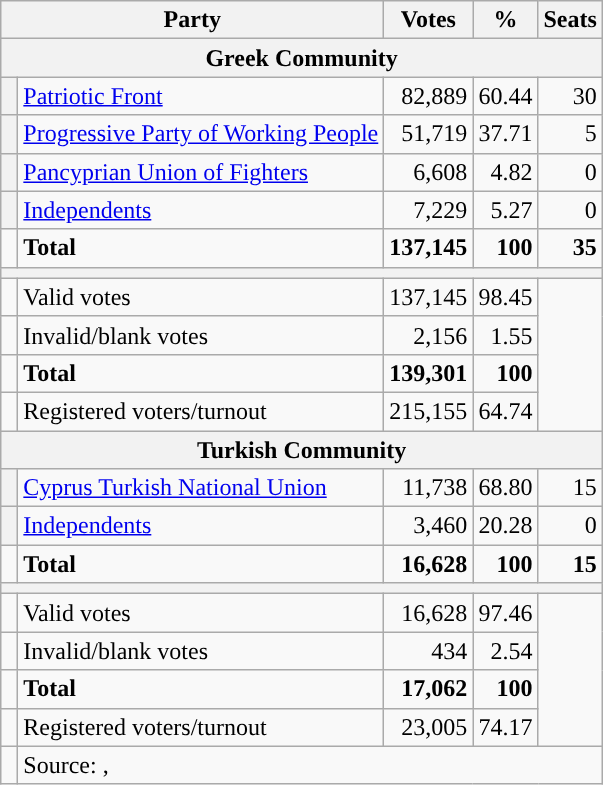<table class=wikitable style=text-align:right>
<tr>
<th colspan="2">Party</th>
<th>Votes</th>
<th>%</th>
<th>Seats</th>
</tr>
<tr>
<th colspan="5">Greek Community</th>
</tr>
<tr>
<th width="4px" style="background-color: "></th>
<td align="left"><a href='#'>Patriotic Front</a></td>
<td>82,889</td>
<td>60.44</td>
<td>30</td>
</tr>
<tr>
<th width="4px" style="background-color: "></th>
<td align="left"><a href='#'>Progressive Party of Working People</a></td>
<td>51,719</td>
<td>37.71</td>
<td>5</td>
</tr>
<tr>
<th width="4px" style="background-color: "></th>
<td align="left"><a href='#'>Pancyprian Union of Fighters</a></td>
<td>6,608</td>
<td>4.82</td>
<td>0</td>
</tr>
<tr>
<th width="4px" style="background-color: "></th>
<td align="left"><a href='#'>Independents</a></td>
<td>7,229</td>
<td>5.27</td>
<td>0</td>
</tr>
<tr>
<td></td>
<td align="left"><strong>Total</strong></td>
<td><strong>137,145</strong></td>
<td><strong>100</strong></td>
<td><strong>35</strong></td>
</tr>
<tr>
<th colspan="5"></th>
</tr>
<tr>
<td></td>
<td align="left">Valid votes</td>
<td>137,145</td>
<td>98.45</td>
<td rowspan=4></td>
</tr>
<tr>
<td></td>
<td align="left">Invalid/blank votes</td>
<td>2,156</td>
<td>1.55</td>
</tr>
<tr>
<td></td>
<td align="left"><strong>Total</strong></td>
<td><strong>139,301</strong></td>
<td><strong>100</strong></td>
</tr>
<tr>
<td></td>
<td align="left">Registered voters/turnout</td>
<td>215,155</td>
<td>64.74</td>
</tr>
<tr>
<th colspan="5">Turkish Community</th>
</tr>
<tr>
<th width="4px" style="background-color: "></th>
<td align="left"><a href='#'>Cyprus Turkish National Union</a></td>
<td>11,738</td>
<td>68.80</td>
<td>15</td>
</tr>
<tr>
<th width="4px" style="background-color: "></th>
<td align="left"><a href='#'>Independents</a></td>
<td>3,460</td>
<td>20.28</td>
<td>0</td>
</tr>
<tr>
<td></td>
<td align="left"><strong>Total</strong></td>
<td><strong>16,628</strong></td>
<td><strong>100</strong></td>
<td><strong>15</strong></td>
</tr>
<tr>
<th colspan="5"></th>
</tr>
<tr>
<td></td>
<td align="left">Valid votes</td>
<td>16,628</td>
<td>97.46</td>
<td rowspan=4></td>
</tr>
<tr>
<td></td>
<td align="left">Invalid/blank votes</td>
<td>434</td>
<td>2.54</td>
</tr>
<tr>
<td></td>
<td align="left"><strong>Total</strong></td>
<td><strong>17,062</strong></td>
<td><strong>100</strong></td>
</tr>
<tr>
<td></td>
<td align="left">Registered voters/turnout</td>
<td>23,005</td>
<td>74.17</td>
</tr>
<tr>
<td></td>
<td colspan="4" align="left">Source: , </td>
</tr>
</table>
